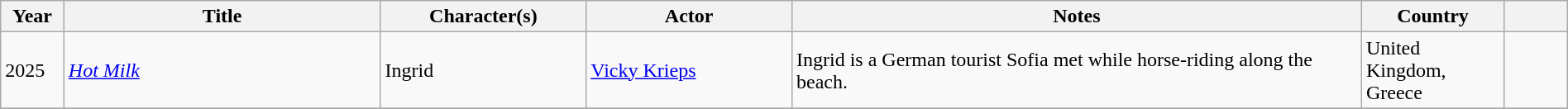<table class="wikitable sortable" style="width: 100%">
<tr>
<th style="width:4%;">Year</th>
<th style="width:20%;">Title</th>
<th style="width:13%;">Character(s)</th>
<th style="width:13%;">Actor</th>
<th style="width:36%;">Notes</th>
<th style="width:9%;">Country</th>
<th style="width:4%;" class="unsortable"></th>
</tr>
<tr>
<td>2025</td>
<td><em><a href='#'>Hot Milk</a></em></td>
<td>Ingrid</td>
<td><a href='#'>Vicky Krieps</a></td>
<td>Ingrid is a German tourist Sofia met while horse-riding along the beach.</td>
<td>United Kingdom, Greece</td>
<td></td>
</tr>
<tr>
</tr>
</table>
